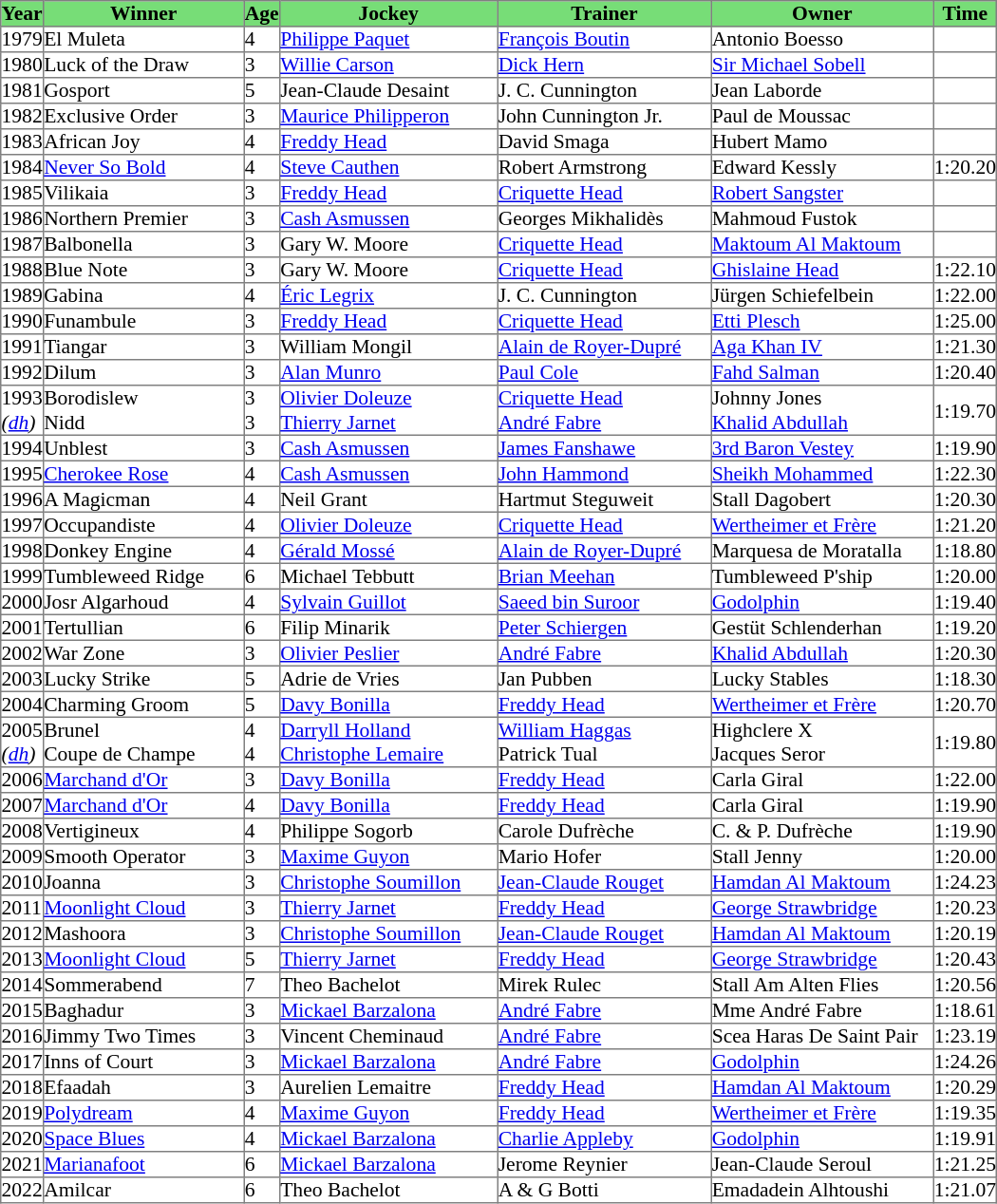<table class = "sortable" | border="1" cellpadding="0" style="border-collapse: collapse; font-size:90%">
<tr bgcolor="#77dd77" align="center">
<th>Year</th>
<th>Winner</th>
<th>Age</th>
<th>Jockey</th>
<th>Trainer</th>
<th>Owner</th>
<th>Time</th>
</tr>
<tr>
<td>1979</td>
<td width=140px>El Muleta</td>
<td>4</td>
<td width=152px><a href='#'>Philippe Paquet</a></td>
<td width=149px><a href='#'>François Boutin</a></td>
<td width=155px>Antonio Boesso</td>
<td></td>
</tr>
<tr>
<td>1980</td>
<td>Luck of the Draw</td>
<td>3</td>
<td><a href='#'>Willie Carson</a></td>
<td><a href='#'>Dick Hern</a></td>
<td><a href='#'>Sir Michael Sobell</a></td>
<td></td>
</tr>
<tr>
<td>1981</td>
<td>Gosport</td>
<td>5</td>
<td>Jean-Claude Desaint</td>
<td>J. C. Cunnington </td>
<td>Jean Laborde</td>
<td></td>
</tr>
<tr>
<td>1982</td>
<td>Exclusive Order</td>
<td>3</td>
<td><a href='#'>Maurice Philipperon</a></td>
<td>John Cunnington Jr.</td>
<td>Paul de Moussac</td>
<td></td>
</tr>
<tr>
<td>1983</td>
<td>African Joy</td>
<td>4</td>
<td><a href='#'>Freddy Head</a></td>
<td>David Smaga</td>
<td>Hubert Mamo</td>
<td></td>
</tr>
<tr>
<td>1984</td>
<td><a href='#'>Never So Bold</a></td>
<td>4</td>
<td><a href='#'>Steve Cauthen</a></td>
<td>Robert Armstrong</td>
<td>Edward Kessly</td>
<td>1:20.20</td>
</tr>
<tr>
<td>1985</td>
<td>Vilikaia</td>
<td>3</td>
<td><a href='#'>Freddy Head</a></td>
<td><a href='#'>Criquette Head</a></td>
<td><a href='#'>Robert Sangster</a></td>
<td></td>
</tr>
<tr>
<td>1986</td>
<td>Northern Premier</td>
<td>3</td>
<td><a href='#'>Cash Asmussen</a></td>
<td>Georges Mikhalidès</td>
<td>Mahmoud Fustok</td>
<td></td>
</tr>
<tr>
<td>1987</td>
<td>Balbonella</td>
<td>3</td>
<td>Gary W. Moore</td>
<td><a href='#'>Criquette Head</a></td>
<td><a href='#'>Maktoum Al Maktoum</a></td>
<td></td>
</tr>
<tr>
<td>1988</td>
<td>Blue Note</td>
<td>3</td>
<td>Gary W. Moore</td>
<td><a href='#'>Criquette Head</a></td>
<td><a href='#'>Ghislaine Head</a></td>
<td>1:22.10</td>
</tr>
<tr>
<td>1989</td>
<td>Gabina</td>
<td>4</td>
<td><a href='#'>Éric Legrix</a></td>
<td>J. C. Cunnington </td>
<td>Jürgen Schiefelbein</td>
<td>1:22.00</td>
</tr>
<tr>
<td>1990</td>
<td>Funambule</td>
<td>3</td>
<td><a href='#'>Freddy Head</a></td>
<td><a href='#'>Criquette Head</a></td>
<td><a href='#'>Etti Plesch</a></td>
<td>1:25.00</td>
</tr>
<tr>
<td>1991</td>
<td>Tiangar</td>
<td>3</td>
<td>William Mongil</td>
<td><a href='#'>Alain de Royer-Dupré</a></td>
<td><a href='#'>Aga Khan IV</a></td>
<td>1:21.30</td>
</tr>
<tr>
<td>1992</td>
<td>Dilum</td>
<td>3</td>
<td><a href='#'>Alan Munro</a></td>
<td><a href='#'>Paul Cole</a></td>
<td><a href='#'>Fahd Salman</a></td>
<td>1:20.40</td>
</tr>
<tr>
<td>1993<br><em>(<a href='#'>dh</a>)</em></td>
<td>Borodislew<br>Nidd</td>
<td>3<br>3</td>
<td><a href='#'>Olivier Doleuze</a><br><a href='#'>Thierry Jarnet</a></td>
<td><a href='#'>Criquette Head</a><br><a href='#'>André Fabre</a></td>
<td>Johnny Jones<br><a href='#'>Khalid Abdullah</a></td>
<td>1:19.70</td>
</tr>
<tr>
<td>1994</td>
<td>Unblest</td>
<td>3</td>
<td><a href='#'>Cash Asmussen</a></td>
<td><a href='#'>James Fanshawe</a></td>
<td><a href='#'>3rd Baron Vestey</a></td>
<td>1:19.90</td>
</tr>
<tr>
<td>1995</td>
<td><a href='#'>Cherokee Rose</a></td>
<td>4</td>
<td><a href='#'>Cash Asmussen</a></td>
<td><a href='#'>John Hammond</a></td>
<td><a href='#'>Sheikh Mohammed</a></td>
<td>1:22.30</td>
</tr>
<tr>
<td>1996</td>
<td>A Magicman</td>
<td>4</td>
<td>Neil Grant</td>
<td>Hartmut Steguweit</td>
<td>Stall Dagobert</td>
<td>1:20.30</td>
</tr>
<tr>
<td>1997</td>
<td>Occupandiste</td>
<td>4</td>
<td><a href='#'>Olivier Doleuze</a></td>
<td><a href='#'>Criquette Head</a></td>
<td><a href='#'>Wertheimer et Frère</a></td>
<td>1:21.20</td>
</tr>
<tr>
<td>1998</td>
<td>Donkey Engine</td>
<td>4</td>
<td><a href='#'>Gérald Mossé</a></td>
<td><a href='#'>Alain de Royer-Dupré</a></td>
<td>Marquesa de Moratalla</td>
<td>1:18.80</td>
</tr>
<tr>
<td>1999</td>
<td>Tumbleweed Ridge</td>
<td>6</td>
<td>Michael Tebbutt</td>
<td><a href='#'>Brian Meehan</a></td>
<td>Tumbleweed P'ship</td>
<td>1:20.00</td>
</tr>
<tr>
<td>2000</td>
<td>Josr Algarhoud</td>
<td>4</td>
<td><a href='#'>Sylvain Guillot</a></td>
<td><a href='#'>Saeed bin Suroor</a></td>
<td><a href='#'>Godolphin</a></td>
<td>1:19.40</td>
</tr>
<tr>
<td>2001</td>
<td>Tertullian</td>
<td>6</td>
<td>Filip Minarik</td>
<td><a href='#'>Peter Schiergen</a></td>
<td>Gestüt Schlenderhan</td>
<td>1:19.20</td>
</tr>
<tr>
<td>2002</td>
<td>War Zone</td>
<td>3</td>
<td><a href='#'>Olivier Peslier</a></td>
<td><a href='#'>André Fabre</a></td>
<td><a href='#'>Khalid Abdullah</a></td>
<td>1:20.30</td>
</tr>
<tr>
<td>2003</td>
<td>Lucky Strike</td>
<td>5</td>
<td>Adrie de Vries</td>
<td>Jan Pubben</td>
<td>Lucky Stables</td>
<td>1:18.30</td>
</tr>
<tr>
<td>2004</td>
<td>Charming Groom</td>
<td>5</td>
<td><a href='#'>Davy Bonilla</a></td>
<td><a href='#'>Freddy Head</a></td>
<td><a href='#'>Wertheimer et Frère</a></td>
<td>1:20.70</td>
</tr>
<tr>
<td>2005<br><em>(<a href='#'>dh</a>)</em></td>
<td>Brunel<br>Coupe de Champe</td>
<td>4<br>4</td>
<td><a href='#'>Darryll Holland</a><br><a href='#'>Christophe Lemaire</a></td>
<td><a href='#'>William Haggas</a><br>Patrick Tual</td>
<td>Highclere X<br>Jacques Seror</td>
<td>1:19.80</td>
</tr>
<tr>
<td>2006</td>
<td><a href='#'>Marchand d'Or</a></td>
<td>3</td>
<td><a href='#'>Davy Bonilla</a></td>
<td><a href='#'>Freddy Head</a></td>
<td>Carla Giral</td>
<td>1:22.00</td>
</tr>
<tr>
<td>2007</td>
<td><a href='#'>Marchand d'Or</a></td>
<td>4</td>
<td><a href='#'>Davy Bonilla</a></td>
<td><a href='#'>Freddy Head</a></td>
<td>Carla Giral</td>
<td>1:19.90</td>
</tr>
<tr>
<td>2008</td>
<td>Vertigineux</td>
<td>4</td>
<td>Philippe Sogorb</td>
<td>Carole Dufrèche</td>
<td>C. & P. Dufrèche </td>
<td>1:19.90</td>
</tr>
<tr>
<td>2009</td>
<td>Smooth Operator</td>
<td>3</td>
<td><a href='#'>Maxime Guyon</a></td>
<td>Mario Hofer</td>
<td>Stall Jenny</td>
<td>1:20.00</td>
</tr>
<tr>
<td>2010</td>
<td>Joanna</td>
<td>3</td>
<td><a href='#'>Christophe Soumillon</a></td>
<td><a href='#'>Jean-Claude Rouget</a></td>
<td><a href='#'>Hamdan Al Maktoum</a></td>
<td>1:24.23</td>
</tr>
<tr>
<td>2011</td>
<td><a href='#'>Moonlight Cloud</a></td>
<td>3</td>
<td><a href='#'>Thierry Jarnet</a></td>
<td><a href='#'>Freddy Head</a></td>
<td><a href='#'>George Strawbridge</a></td>
<td>1:20.23</td>
</tr>
<tr>
<td>2012</td>
<td>Mashoora</td>
<td>3</td>
<td><a href='#'>Christophe Soumillon</a></td>
<td><a href='#'>Jean-Claude Rouget</a></td>
<td><a href='#'>Hamdan Al Maktoum</a></td>
<td>1:20.19</td>
</tr>
<tr>
<td>2013</td>
<td><a href='#'>Moonlight Cloud</a></td>
<td>5</td>
<td><a href='#'>Thierry Jarnet</a></td>
<td><a href='#'>Freddy Head</a></td>
<td><a href='#'>George Strawbridge</a></td>
<td>1:20.43</td>
</tr>
<tr>
<td>2014</td>
<td>Sommerabend</td>
<td>7</td>
<td>Theo Bachelot</td>
<td>Mirek Rulec</td>
<td>Stall Am Alten Flies</td>
<td>1:20.56</td>
</tr>
<tr>
<td>2015</td>
<td>Baghadur</td>
<td>3</td>
<td><a href='#'>Mickael Barzalona</a></td>
<td><a href='#'>André Fabre</a></td>
<td>Mme André Fabre</td>
<td>1:18.61</td>
</tr>
<tr>
<td>2016</td>
<td>Jimmy Two Times</td>
<td>3</td>
<td>Vincent Cheminaud</td>
<td><a href='#'>André Fabre</a></td>
<td>Scea Haras De Saint Pair</td>
<td>1:23.19</td>
</tr>
<tr>
<td>2017</td>
<td>Inns of Court</td>
<td>3</td>
<td><a href='#'>Mickael Barzalona</a></td>
<td><a href='#'>André Fabre</a></td>
<td><a href='#'>Godolphin</a></td>
<td>1:24.26</td>
</tr>
<tr>
<td>2018</td>
<td>Efaadah</td>
<td>3</td>
<td>Aurelien Lemaitre</td>
<td><a href='#'>Freddy Head</a></td>
<td><a href='#'>Hamdan Al Maktoum</a></td>
<td>1:20.29</td>
</tr>
<tr>
<td>2019</td>
<td><a href='#'>Polydream</a></td>
<td>4</td>
<td><a href='#'>Maxime Guyon</a></td>
<td><a href='#'>Freddy Head</a></td>
<td><a href='#'>Wertheimer et Frère</a></td>
<td>1:19.35</td>
</tr>
<tr>
<td>2020</td>
<td><a href='#'>Space Blues</a></td>
<td>4</td>
<td><a href='#'>Mickael Barzalona</a></td>
<td><a href='#'>Charlie Appleby</a></td>
<td><a href='#'>Godolphin</a></td>
<td>1:19.91</td>
</tr>
<tr>
<td>2021</td>
<td><a href='#'>Marianafoot</a></td>
<td>6</td>
<td><a href='#'>Mickael Barzalona</a></td>
<td>Jerome Reynier</td>
<td>Jean-Claude Seroul</td>
<td>1:21.25</td>
</tr>
<tr>
<td>2022</td>
<td>Amilcar</td>
<td>6</td>
<td>Theo Bachelot</td>
<td>A & G Botti</td>
<td>Emadadein Alhtoushi</td>
<td>1:21.07</td>
</tr>
</table>
